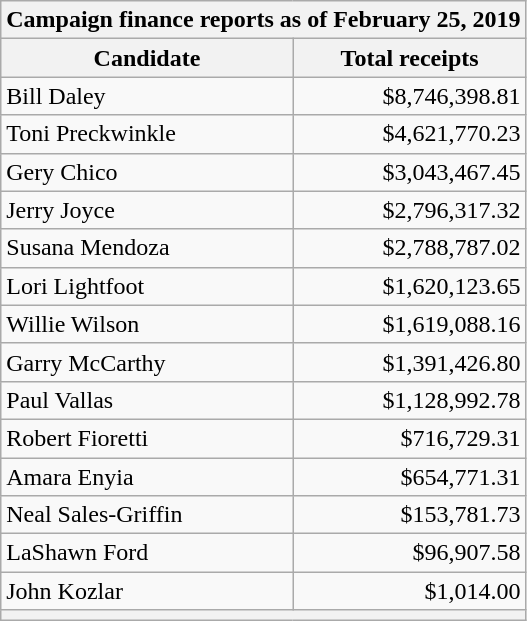<table class="wikitable sortable">
<tr>
<th colspan=4>Campaign finance reports as of February 25, 2019</th>
</tr>
<tr style="text-align:center;">
<th>Candidate</th>
<th>Total receipts</th>
</tr>
<tr>
<td>Bill Daley</td>
<td style="text-align:right;">$8,746,398.81</td>
</tr>
<tr>
<td>Toni Preckwinkle</td>
<td style="text-align:right;">$4,621,770.23</td>
</tr>
<tr>
<td>Gery Chico</td>
<td style="text-align:right;">$3,043,467.45</td>
</tr>
<tr>
<td>Jerry Joyce</td>
<td style="text-align:right;">$2,796,317.32</td>
</tr>
<tr>
<td>Susana Mendoza</td>
<td style="text-align:right;">$2,788,787.02</td>
</tr>
<tr>
<td>Lori Lightfoot</td>
<td style="text-align:right;">$1,620,123.65</td>
</tr>
<tr>
<td>Willie Wilson</td>
<td style="text-align:right;">$1,619,088.16</td>
</tr>
<tr>
<td>Garry McCarthy</td>
<td style="text-align:right;">$1,391,426.80</td>
</tr>
<tr>
<td>Paul Vallas</td>
<td style="text-align:right;">$1,128,992.78</td>
</tr>
<tr>
<td>Robert Fioretti</td>
<td style="text-align:right;">$716,729.31</td>
</tr>
<tr>
<td>Amara Enyia</td>
<td style="text-align:right;">$654,771.31</td>
</tr>
<tr>
<td>Neal Sales-Griffin</td>
<td style="text-align:right;">$153,781.73</td>
</tr>
<tr>
<td>LaShawn Ford</td>
<td style="text-align:right;">$96,907.58</td>
</tr>
<tr>
<td>John Kozlar</td>
<td style="text-align:right;">$1,014.00</td>
</tr>
<tr>
<th colspan="4"></th>
</tr>
</table>
